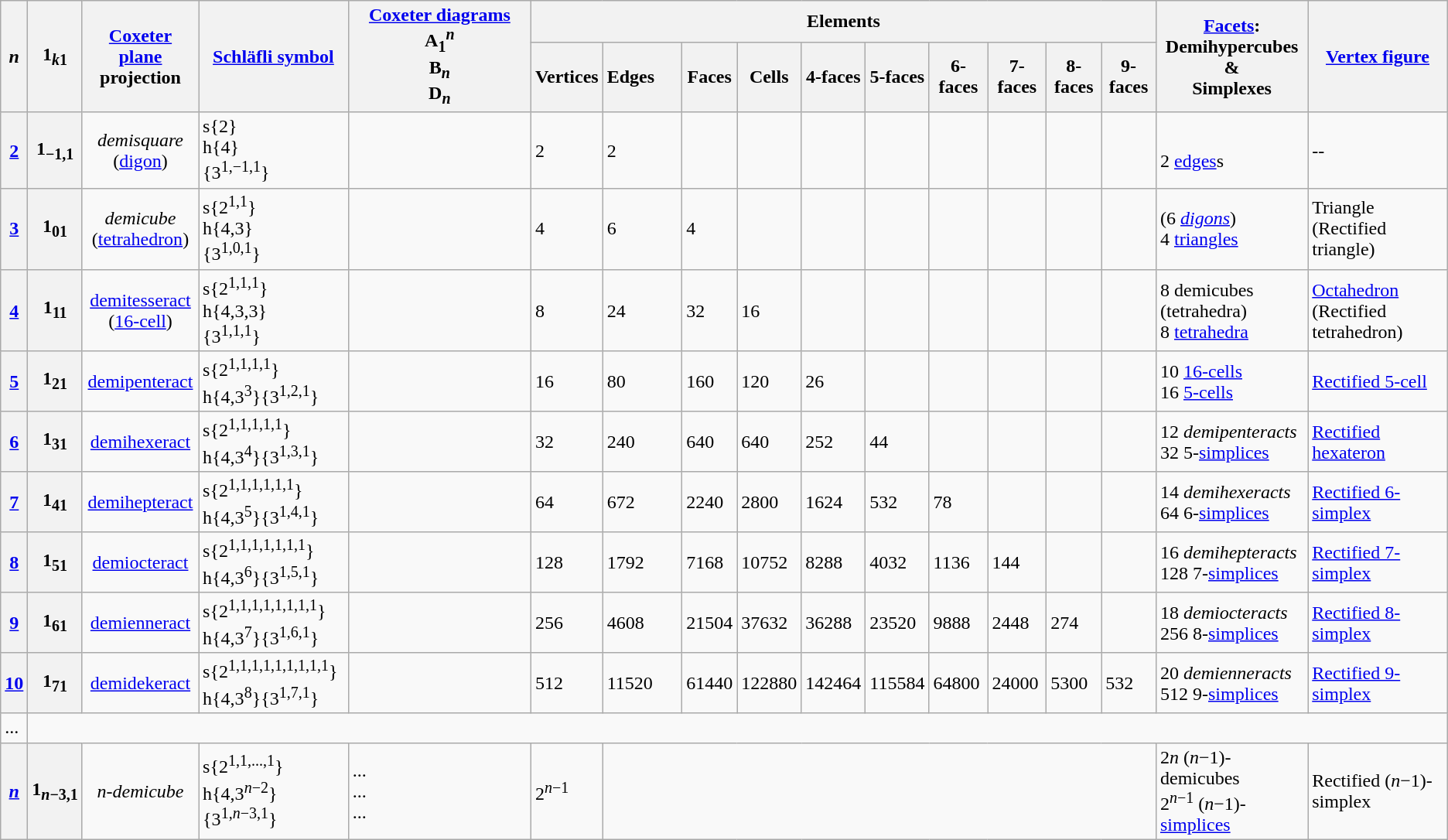<table class="wikitable">
<tr>
<th rowspan=2><em>n</em></th>
<th rowspan=2> 1<sub><em>k</em>1</sub> </th>
<th rowspan=2><a href='#'>Coxeter plane</a><br>projection</th>
<th rowspan=2><a href='#'>Schläfli symbol</a></th>
<th rowspan=2><a href='#'>Coxeter diagrams</a><br>A<sub>1</sub><sup><em>n</em></sup><br>B<sub><em>n</em></sub><br>D<sub><em>n</em></sub></th>
<th colspan=10>Elements</th>
<th rowspan=2><a href='#'>Facets</a>:<br>Demihypercubes &<br>Simplexes</th>
<th rowspan=2><a href='#'>Vertex figure</a></th>
</tr>
<tr>
<th>Vertices</th>
<th>Edges     </th>
<th>Faces</th>
<th>Cells</th>
<th>4-faces</th>
<th>5-faces</th>
<th>6-faces</th>
<th>7-faces</th>
<th>8-faces</th>
<th>9-faces</th>
</tr>
<tr>
<th><a href='#'>2</a></th>
<th>1<sub>−1,1</sub></th>
<td align=center><em>demisquare</em><br>(<a href='#'>digon</a>)<br></td>
<td>s{2}<br>h{4}<br>{3<sup>1,−1,1</sup>}</td>
<td width=150><br><br></td>
<td>2</td>
<td>2</td>
<td> </td>
<td> </td>
<td> </td>
<td> </td>
<td> </td>
<td> </td>
<td> </td>
<td> </td>
<td> <br>2 <a href='#'>edges</a>s</td>
<td>--</td>
</tr>
<tr>
<th><a href='#'>3</a></th>
<th>1<sub>01</sub></th>
<td align=center><em>demicube</em><br>(<a href='#'>tetrahedron</a>)<br></td>
<td>s{2<sup>1,1</sup>}<br>h{4,3}<br>{3<sup>1,0,1</sup>}</td>
<td><br><br></td>
<td>4</td>
<td>6</td>
<td>4</td>
<td> </td>
<td> </td>
<td> </td>
<td> </td>
<td> </td>
<td> </td>
<td> </td>
<td>(6 <em><a href='#'>digons</a></em>)<br>4 <a href='#'>triangles</a></td>
<td>Triangle<br>(Rectified triangle)</td>
</tr>
<tr>
<th><a href='#'>4</a></th>
<th>1<sub>11</sub></th>
<td align=center><a href='#'>demitesseract</a><br>(<a href='#'>16-cell</a>)<br></td>
<td>s{2<sup>1,1,1</sup>}<br>h{4,3,3}<br>{3<sup>1,1,1</sup>}</td>
<td><br><br></td>
<td>8</td>
<td>24</td>
<td>32</td>
<td>16</td>
<td> </td>
<td> </td>
<td> </td>
<td> </td>
<td> </td>
<td> </td>
<td>8 demicubes<br>(tetrahedra)<br>8 <a href='#'>tetrahedra</a></td>
<td><a href='#'>Octahedron</a><br>(Rectified tetrahedron)</td>
</tr>
<tr>
<th><a href='#'>5</a></th>
<th>1<sub>21</sub></th>
<td align=center><a href='#'>demipenteract</a><br></td>
<td>s{2<sup>1,1,1,1</sup>}<br>h{4,3<sup>3</sup>}{3<sup>1,2,1</sup>}</td>
<td><br><br></td>
<td>16</td>
<td>80</td>
<td>160</td>
<td>120</td>
<td>26</td>
<td> </td>
<td> </td>
<td> </td>
<td> </td>
<td> </td>
<td>10 <a href='#'>16-cells</a><br>16 <a href='#'>5-cells</a></td>
<td><a href='#'>Rectified 5-cell</a></td>
</tr>
<tr>
<th><a href='#'>6</a></th>
<th>1<sub>31</sub></th>
<td align=center><a href='#'>demihexeract</a><br></td>
<td>s{2<sup>1,1,1,1,1</sup>}<br>h{4,3<sup>4</sup>}{3<sup>1,3,1</sup>}</td>
<td><br><br></td>
<td>32</td>
<td>240</td>
<td>640</td>
<td>640</td>
<td>252</td>
<td>44</td>
<td> </td>
<td> </td>
<td> </td>
<td> </td>
<td>12 <em>demipenteracts</em><br>32 5-<a href='#'>simplices</a></td>
<td><a href='#'>Rectified hexateron</a></td>
</tr>
<tr>
<th><a href='#'>7</a></th>
<th>1<sub>41</sub></th>
<td align=center><a href='#'>demihepteract</a><br></td>
<td>s{2<sup>1,1,1,1,1,1</sup>}<br>h{4,3<sup>5</sup>}{3<sup>1,4,1</sup>}</td>
<td><br><br></td>
<td>64</td>
<td>672</td>
<td>2240</td>
<td>2800</td>
<td>1624</td>
<td>532</td>
<td>78</td>
<td> </td>
<td> </td>
<td> </td>
<td>14 <em>demihexeracts</em><br>64 6-<a href='#'>simplices</a></td>
<td><a href='#'>Rectified 6-simplex</a></td>
</tr>
<tr>
<th><a href='#'>8</a></th>
<th>1<sub>51</sub></th>
<td align=center><a href='#'>demiocteract</a><br></td>
<td>s{2<sup>1,1,1,1,1,1,1</sup>}<br>h{4,3<sup>6</sup>}{3<sup>1,5,1</sup>}</td>
<td><br><br></td>
<td>128</td>
<td>1792</td>
<td>7168</td>
<td>10752</td>
<td>8288</td>
<td>4032</td>
<td>1136</td>
<td>144</td>
<td> </td>
<td> </td>
<td>16 <em>demihepteracts</em><br>128 7-<a href='#'>simplices</a></td>
<td><a href='#'>Rectified 7-simplex</a></td>
</tr>
<tr>
<th><a href='#'>9</a></th>
<th>1<sub>61</sub></th>
<td align=center><a href='#'>demienneract</a><br></td>
<td>s{2<sup>1,1,1,1,1,1,1,1</sup>}<br>h{4,3<sup>7</sup>}{3<sup>1,6,1</sup>}</td>
<td><br><br></td>
<td>256</td>
<td>4608</td>
<td>21504</td>
<td>37632</td>
<td>36288</td>
<td>23520</td>
<td>9888</td>
<td>2448</td>
<td>274</td>
<td> </td>
<td>18 <em>demiocteracts</em><br>256 8-<a href='#'>simplices</a></td>
<td><a href='#'>Rectified 8-simplex</a></td>
</tr>
<tr>
<th><a href='#'>10</a></th>
<th>1<sub>71</sub></th>
<td align=center><a href='#'>demidekeract</a><br></td>
<td>s{2<sup>1,1,1,1,1,1,1,1,1</sup>}<br>h{4,3<sup>8</sup>}{3<sup>1,7,1</sup>}</td>
<td><br><br></td>
<td>512</td>
<td>11520</td>
<td>61440</td>
<td>122880</td>
<td>142464</td>
<td>115584</td>
<td>64800</td>
<td>24000</td>
<td>5300</td>
<td>532</td>
<td>20 <em>demienneracts</em><br>512 9-<a href='#'>simplices</a></td>
<td><a href='#'>Rectified 9-simplex</a></td>
</tr>
<tr>
<td>...</td>
</tr>
<tr>
<th><a href='#'><em>n</em></a></th>
<th>1<sub><em>n</em>−3,1</sub></th>
<td align=center><em>n-demicube</em></td>
<td>s{2<sup>1,1,...,1</sup>}<br>h{4,3<sup><em>n</em>−2</sup>}{3<sup>1,<em>n</em>−3,1</sup>}</td>
<td>...<br>...<br>...</td>
<td>2<sup><em>n</em>−1</sup></td>
<td colspan=9> </td>
<td>2<em>n</em> (<em>n</em>−1)-demicubes<br>2<sup><em>n</em>−1</sup> (<em>n</em>−1)-<a href='#'>simplices</a></td>
<td>Rectified (<em>n</em>−1)-simplex</td>
</tr>
</table>
